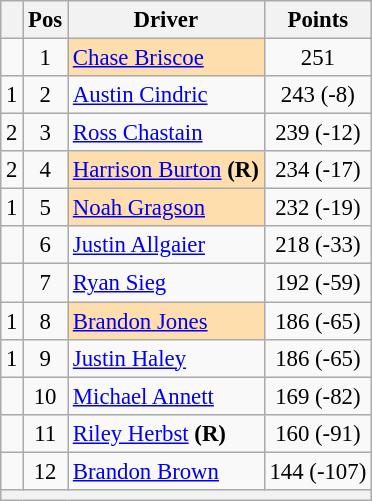<table class="wikitable" style="font-size: 95%;">
<tr>
<th></th>
<th>Pos</th>
<th>Driver</th>
<th>Points</th>
</tr>
<tr>
<td align="left"></td>
<td style="text-align:center;">1</td>
<td style="background:#FFDEAD;"><a href='#'>Chase Briscoe</a></td>
<td style="text-align:center;">251</td>
</tr>
<tr>
<td align="left"> 1</td>
<td style="text-align:center;">2</td>
<td><a href='#'>Austin Cindric</a></td>
<td style="text-align:center;">243 (-8)</td>
</tr>
<tr>
<td align="left"> 2</td>
<td style="text-align:center;">3</td>
<td><a href='#'>Ross Chastain</a></td>
<td style="text-align:center;">239 (-12)</td>
</tr>
<tr>
<td align="left"> 2</td>
<td style="text-align:center;">4</td>
<td style="background:#FFDEAD;"><a href='#'>Harrison Burton</a> <strong>(R)</strong></td>
<td style="text-align:center;">234 (-17)</td>
</tr>
<tr>
<td align="left"> 1</td>
<td style="text-align:center;">5</td>
<td style="background:#FFDEAD;"><a href='#'>Noah Gragson</a></td>
<td style="text-align:center;">232 (-19)</td>
</tr>
<tr>
<td align="left"></td>
<td style="text-align:center;">6</td>
<td><a href='#'>Justin Allgaier</a></td>
<td style="text-align:center;">218 (-33)</td>
</tr>
<tr>
<td align="left"></td>
<td style="text-align:center;">7</td>
<td><a href='#'>Ryan Sieg</a></td>
<td style="text-align:center;">192 (-59)</td>
</tr>
<tr>
<td align="left"> 1</td>
<td style="text-align:center;">8</td>
<td style="background:#FFDEAD;"><a href='#'>Brandon Jones</a></td>
<td style="text-align:center;">186 (-65)</td>
</tr>
<tr>
<td align="left"> 1</td>
<td style="text-align:center;">9</td>
<td><a href='#'>Justin Haley</a></td>
<td style="text-align:center;">186 (-65)</td>
</tr>
<tr>
<td align="left"></td>
<td style="text-align:center;">10</td>
<td><a href='#'>Michael Annett</a></td>
<td style="text-align:center;">169 (-82)</td>
</tr>
<tr>
<td align="left"></td>
<td style="text-align:center;">11</td>
<td><a href='#'>Riley Herbst</a> <strong>(R)</strong></td>
<td style="text-align:center;">160 (-91)</td>
</tr>
<tr>
<td align="left"></td>
<td style="text-align:center;">12</td>
<td><a href='#'>Brandon Brown</a></td>
<td style="text-align:center;">144 (-107)</td>
</tr>
<tr class="sortbottom">
<th colspan="4"></th>
</tr>
</table>
